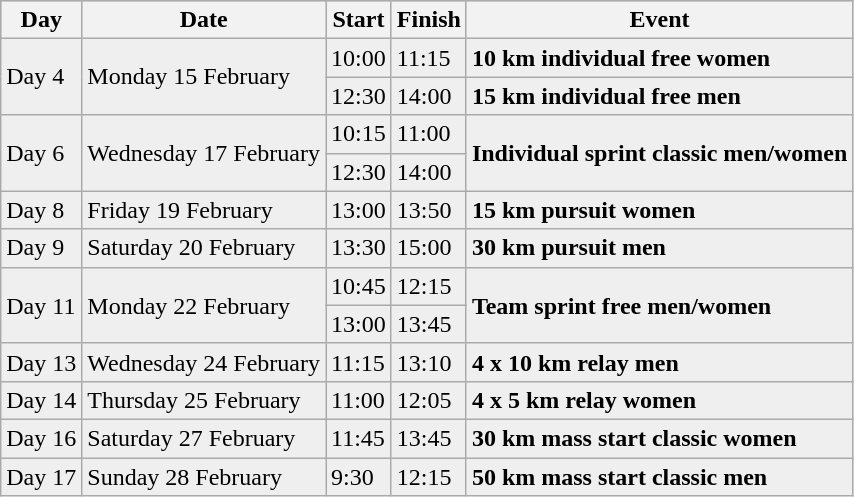<table class="wikitable"|}>
<tr bgcolor="#CCCCCC">
<th>Day</th>
<th>Date</th>
<th>Start</th>
<th>Finish</th>
<th>Event</th>
</tr>
<tr style="background:#efefef; color:black">
<td rowspan=2>Day 4</td>
<td rowspan=2>Monday 15 February</td>
<td>10:00</td>
<td>11:15</td>
<td><strong>10 km individual free women</strong></td>
</tr>
<tr style="background:#efefef; color:black">
<td>12:30</td>
<td>14:00</td>
<td><strong>15 km individual free men</strong></td>
</tr>
<tr style="background:#efefef; color:black">
<td rowspan=2>Day 6</td>
<td rowspan=2>Wednesday 17 February</td>
<td>10:15</td>
<td>11:00</td>
<td rowspan=2><strong>Individual sprint classic men/women</strong></td>
</tr>
<tr style="background:#efefef; color:black">
<td>12:30</td>
<td>14:00</td>
</tr>
<tr style="background:#efefef; color:black">
<td>Day 8</td>
<td>Friday 19 February</td>
<td>13:00</td>
<td>13:50</td>
<td><strong>15 km pursuit women</strong></td>
</tr>
<tr style="background:#efefef; color:black">
<td>Day 9</td>
<td>Saturday 20 February</td>
<td>13:30</td>
<td>15:00</td>
<td><strong>30 km pursuit men</strong></td>
</tr>
<tr style="background:#efefef; color:black">
<td rowspan=2>Day 11</td>
<td rowspan=2>Monday 22 February</td>
<td>10:45</td>
<td>12:15</td>
<td rowspan=2><strong>Team sprint free men/women</strong></td>
</tr>
<tr style="background:#efefef; color:black">
<td>13:00</td>
<td>13:45</td>
</tr>
<tr style="background:#efefef; color:black">
<td>Day 13</td>
<td>Wednesday 24 February</td>
<td>11:15</td>
<td>13:10</td>
<td><strong>4 x 10 km relay men</strong></td>
</tr>
<tr style="background:#efefef; color:black">
<td>Day 14</td>
<td>Thursday 25 February</td>
<td>11:00</td>
<td>12:05</td>
<td><strong>4 x 5 km relay women</strong></td>
</tr>
<tr style="background:#efefef; color:black">
<td>Day 16</td>
<td>Saturday 27 February</td>
<td>11:45</td>
<td>13:45</td>
<td><strong>30 km mass start classic women</strong></td>
</tr>
<tr style="background:#efefef; color:black">
<td>Day 17</td>
<td>Sunday 28 February</td>
<td>9:30</td>
<td>12:15</td>
<td><strong>50 km mass start classic men</strong></td>
</tr>
</table>
